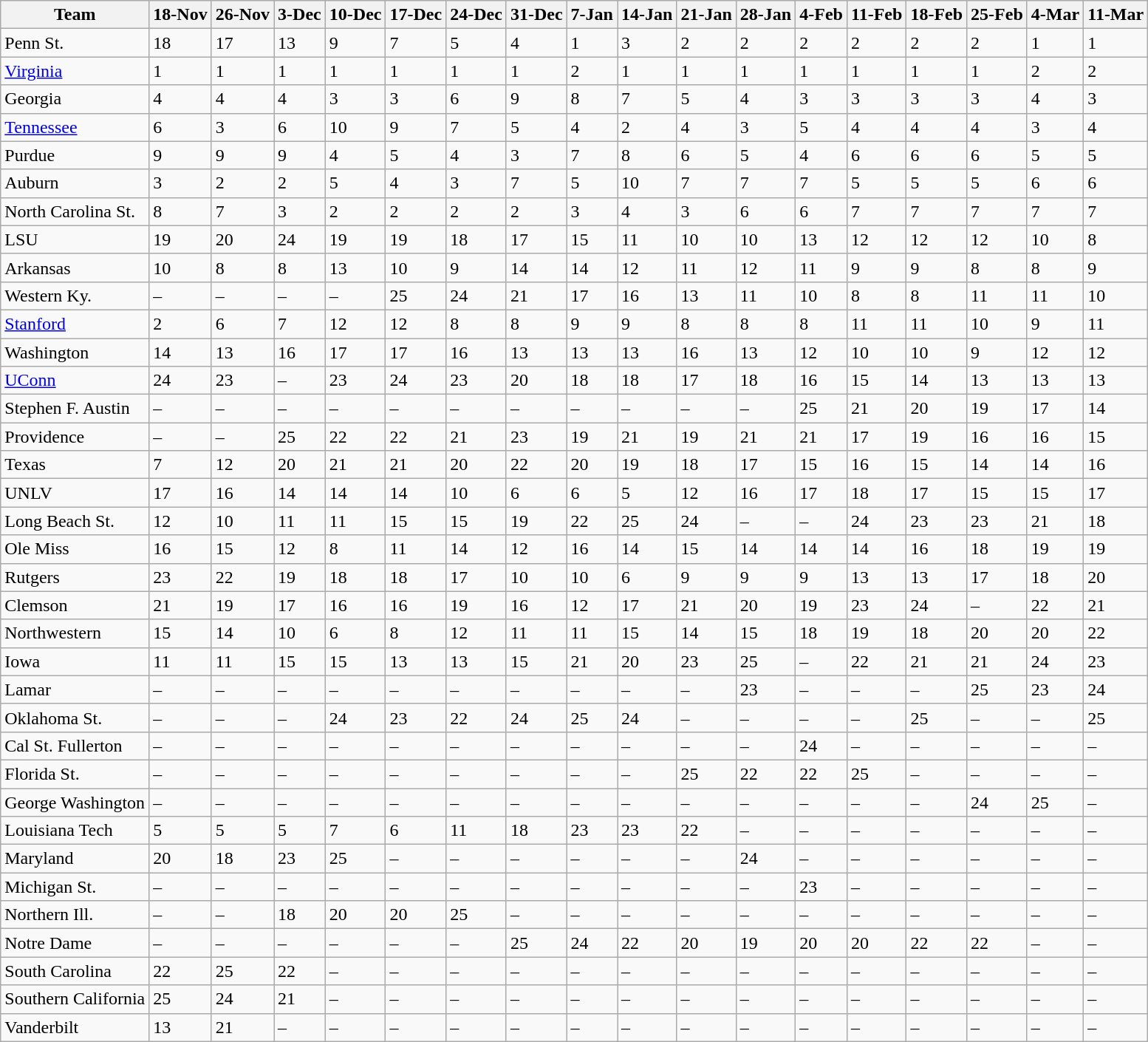<table class="wikitable sortable">
<tr>
<th>Team</th>
<th>18-Nov</th>
<th>26-Nov</th>
<th>3-Dec</th>
<th>10-Dec</th>
<th>17-Dec</th>
<th>24-Dec</th>
<th>31-Dec</th>
<th>7-Jan</th>
<th>14-Jan</th>
<th>21-Jan</th>
<th>28-Jan</th>
<th>4-Feb</th>
<th>11-Feb</th>
<th>18-Feb</th>
<th>25-Feb</th>
<th>4-Mar</th>
<th>11-Mar</th>
</tr>
<tr>
<td>Penn St.</td>
<td>18</td>
<td>17</td>
<td>13</td>
<td>9</td>
<td>7</td>
<td>5</td>
<td>4</td>
<td>1</td>
<td>3</td>
<td>2</td>
<td>2</td>
<td>2</td>
<td>2</td>
<td>2</td>
<td>2</td>
<td>1</td>
<td>1</td>
</tr>
<tr>
<td><a href='#'>Virginia</a></td>
<td>1</td>
<td>1</td>
<td>1</td>
<td>1</td>
<td>1</td>
<td>1</td>
<td>1</td>
<td>2</td>
<td>1</td>
<td>1</td>
<td>1</td>
<td>1</td>
<td>1</td>
<td>1</td>
<td>1</td>
<td>2</td>
<td>2</td>
</tr>
<tr>
<td>Georgia</td>
<td>4</td>
<td>4</td>
<td>4</td>
<td>3</td>
<td>3</td>
<td>6</td>
<td>9</td>
<td>8</td>
<td>7</td>
<td>5</td>
<td>4</td>
<td>3</td>
<td>3</td>
<td>3</td>
<td>3</td>
<td>4</td>
<td>3</td>
</tr>
<tr>
<td><a href='#'>Tennessee</a></td>
<td>6</td>
<td>3</td>
<td>6</td>
<td>10</td>
<td>9</td>
<td>7</td>
<td>5</td>
<td>4</td>
<td>2</td>
<td>4</td>
<td>3</td>
<td>5</td>
<td>4</td>
<td>4</td>
<td>4</td>
<td>3</td>
<td>4</td>
</tr>
<tr>
<td>Purdue</td>
<td>9</td>
<td>9</td>
<td>9</td>
<td>4</td>
<td>5</td>
<td>4</td>
<td>3</td>
<td>7</td>
<td>8</td>
<td>6</td>
<td>5</td>
<td>4</td>
<td>6</td>
<td>6</td>
<td>6</td>
<td>5</td>
<td>5</td>
</tr>
<tr>
<td>Auburn</td>
<td>3</td>
<td>2</td>
<td>2</td>
<td>5</td>
<td>4</td>
<td>3</td>
<td>7</td>
<td>5</td>
<td>10</td>
<td>7</td>
<td>7</td>
<td>7</td>
<td>5</td>
<td>5</td>
<td>5</td>
<td>6</td>
<td>6</td>
</tr>
<tr>
<td>North Carolina St.</td>
<td>8</td>
<td>7</td>
<td>3</td>
<td>2</td>
<td>2</td>
<td>2</td>
<td>2</td>
<td>3</td>
<td>4</td>
<td>3</td>
<td>6</td>
<td>6</td>
<td>7</td>
<td>7</td>
<td>7</td>
<td>7</td>
<td>7</td>
</tr>
<tr>
<td>LSU</td>
<td>19</td>
<td>20</td>
<td>24</td>
<td>19</td>
<td>19</td>
<td>18</td>
<td>17</td>
<td>15</td>
<td>11</td>
<td>10</td>
<td>10</td>
<td>13</td>
<td>12</td>
<td>12</td>
<td>12</td>
<td>10</td>
<td>8</td>
</tr>
<tr>
<td>Arkansas</td>
<td>10</td>
<td>8</td>
<td>8</td>
<td>13</td>
<td>10</td>
<td>9</td>
<td>14</td>
<td>14</td>
<td>12</td>
<td>11</td>
<td>12</td>
<td>11</td>
<td>9</td>
<td>9</td>
<td>8</td>
<td>8</td>
<td>9</td>
</tr>
<tr>
<td>Western Ky.</td>
<td data-sort-value=99>–</td>
<td data-sort-value=99>–</td>
<td data-sort-value=99>–</td>
<td data-sort-value=99>–</td>
<td>25</td>
<td>24</td>
<td>21</td>
<td>17</td>
<td>16</td>
<td>13</td>
<td>11</td>
<td>10</td>
<td>8</td>
<td>8</td>
<td>11</td>
<td>11</td>
<td>10</td>
</tr>
<tr>
<td><a href='#'>Stanford</a></td>
<td>2</td>
<td>6</td>
<td>7</td>
<td>12</td>
<td>12</td>
<td>8</td>
<td>8</td>
<td>9</td>
<td>9</td>
<td>8</td>
<td>8</td>
<td>8</td>
<td>11</td>
<td>11</td>
<td>10</td>
<td>9</td>
<td>11</td>
</tr>
<tr>
<td>Washington</td>
<td>14</td>
<td>13</td>
<td>16</td>
<td>17</td>
<td>17</td>
<td>16</td>
<td>13</td>
<td>13</td>
<td>13</td>
<td>16</td>
<td>13</td>
<td>12</td>
<td>10</td>
<td>10</td>
<td>9</td>
<td>12</td>
<td>12</td>
</tr>
<tr>
<td><a href='#'>UConn</a></td>
<td>24</td>
<td>23</td>
<td data-sort-value=99>–</td>
<td>23</td>
<td>24</td>
<td>23</td>
<td>20</td>
<td>18</td>
<td>18</td>
<td>17</td>
<td>18</td>
<td>16</td>
<td>15</td>
<td>14</td>
<td>13</td>
<td>13</td>
<td>13</td>
</tr>
<tr>
<td>Stephen F. Austin</td>
<td data-sort-value=99>–</td>
<td data-sort-value=99>–</td>
<td data-sort-value=99>–</td>
<td data-sort-value=99>–</td>
<td data-sort-value=99>–</td>
<td data-sort-value=99>–</td>
<td data-sort-value=99>–</td>
<td data-sort-value=99>–</td>
<td data-sort-value=99>–</td>
<td data-sort-value=99>–</td>
<td data-sort-value=99>–</td>
<td>25</td>
<td>21</td>
<td>20</td>
<td>19</td>
<td>17</td>
<td>14</td>
</tr>
<tr>
<td>Providence</td>
<td data-sort-value=99>–</td>
<td data-sort-value=99>–</td>
<td>25</td>
<td>22</td>
<td>22</td>
<td>21</td>
<td>23</td>
<td>19</td>
<td>21</td>
<td>19</td>
<td>21</td>
<td>21</td>
<td>17</td>
<td>19</td>
<td>16</td>
<td>16</td>
<td>15</td>
</tr>
<tr>
<td>Texas</td>
<td>7</td>
<td>12</td>
<td>20</td>
<td>21</td>
<td>21</td>
<td>20</td>
<td>22</td>
<td>20</td>
<td>19</td>
<td>18</td>
<td>17</td>
<td>15</td>
<td>16</td>
<td>15</td>
<td>14</td>
<td>14</td>
<td>16</td>
</tr>
<tr>
<td>UNLV</td>
<td>17</td>
<td>16</td>
<td>14</td>
<td>14</td>
<td>14</td>
<td>10</td>
<td>6</td>
<td>6</td>
<td>5</td>
<td>12</td>
<td>16</td>
<td>17</td>
<td>18</td>
<td>17</td>
<td>15</td>
<td>15</td>
<td>17</td>
</tr>
<tr>
<td>Long Beach St.</td>
<td>12</td>
<td>10</td>
<td>11</td>
<td>11</td>
<td>15</td>
<td>15</td>
<td>19</td>
<td>22</td>
<td>25</td>
<td>24</td>
<td data-sort-value=99>–</td>
<td data-sort-value=99>–</td>
<td>24</td>
<td>23</td>
<td>23</td>
<td>21</td>
<td>18</td>
</tr>
<tr>
<td>Ole Miss</td>
<td>16</td>
<td>15</td>
<td>12</td>
<td>8</td>
<td>11</td>
<td>14</td>
<td>12</td>
<td>16</td>
<td>14</td>
<td>15</td>
<td>14</td>
<td>14</td>
<td>14</td>
<td>16</td>
<td>18</td>
<td>19</td>
<td>19</td>
</tr>
<tr>
<td>Rutgers</td>
<td>23</td>
<td>22</td>
<td>19</td>
<td>18</td>
<td>18</td>
<td>17</td>
<td>10</td>
<td>10</td>
<td>6</td>
<td>9</td>
<td>9</td>
<td>9</td>
<td>13</td>
<td>13</td>
<td>17</td>
<td>18</td>
<td>20</td>
</tr>
<tr>
<td>Clemson</td>
<td>21</td>
<td>19</td>
<td>17</td>
<td>16</td>
<td>16</td>
<td>19</td>
<td>16</td>
<td>12</td>
<td>17</td>
<td>21</td>
<td>20</td>
<td>19</td>
<td>23</td>
<td>24</td>
<td data-sort-value=99>–</td>
<td>22</td>
<td>21</td>
</tr>
<tr>
<td>Northwestern</td>
<td>15</td>
<td>14</td>
<td>10</td>
<td>6</td>
<td>8</td>
<td>12</td>
<td>11</td>
<td>11</td>
<td>15</td>
<td>14</td>
<td>15</td>
<td>18</td>
<td>19</td>
<td>18</td>
<td>20</td>
<td>20</td>
<td>22</td>
</tr>
<tr>
<td>Iowa</td>
<td>11</td>
<td>11</td>
<td>15</td>
<td>15</td>
<td>13</td>
<td>13</td>
<td>15</td>
<td>21</td>
<td>20</td>
<td>23</td>
<td>25</td>
<td data-sort-value=99>–</td>
<td>22</td>
<td>21</td>
<td>21</td>
<td>24</td>
<td>23</td>
</tr>
<tr>
<td>Lamar</td>
<td data-sort-value=99>–</td>
<td data-sort-value=99>–</td>
<td data-sort-value=99>–</td>
<td data-sort-value=99>–</td>
<td data-sort-value=99>–</td>
<td data-sort-value=99>–</td>
<td data-sort-value=99>–</td>
<td data-sort-value=99>–</td>
<td data-sort-value=99>–</td>
<td data-sort-value=99>–</td>
<td>23</td>
<td data-sort-value=99>–</td>
<td data-sort-value=99>–</td>
<td data-sort-value=99>–</td>
<td>25</td>
<td>23</td>
<td>24</td>
</tr>
<tr>
<td>Oklahoma St.</td>
<td data-sort-value=99>–</td>
<td data-sort-value=99>–</td>
<td data-sort-value=99>–</td>
<td>24</td>
<td>23</td>
<td>22</td>
<td>24</td>
<td>25</td>
<td>24</td>
<td data-sort-value=99>–</td>
<td data-sort-value=99>–</td>
<td data-sort-value=99>–</td>
<td data-sort-value=99>–</td>
<td>25</td>
<td data-sort-value=99>–</td>
<td data-sort-value=99>–</td>
<td>25</td>
</tr>
<tr>
<td>Cal St. Fullerton</td>
<td data-sort-value=99>–</td>
<td data-sort-value=99>–</td>
<td data-sort-value=99>–</td>
<td data-sort-value=99>–</td>
<td data-sort-value=99>–</td>
<td data-sort-value=99>–</td>
<td data-sort-value=99>–</td>
<td data-sort-value=99>–</td>
<td data-sort-value=99>–</td>
<td data-sort-value=99>–</td>
<td data-sort-value=99>–</td>
<td>24</td>
<td data-sort-value=99>–</td>
<td data-sort-value=99>–</td>
<td data-sort-value=99>–</td>
<td data-sort-value=99>–</td>
<td data-sort-value=99>–</td>
</tr>
<tr>
<td>Florida St.</td>
<td data-sort-value=99>–</td>
<td data-sort-value=99>–</td>
<td data-sort-value=99>–</td>
<td data-sort-value=99>–</td>
<td data-sort-value=99>–</td>
<td data-sort-value=99>–</td>
<td data-sort-value=99>–</td>
<td data-sort-value=99>–</td>
<td data-sort-value=99>–</td>
<td>25</td>
<td>22</td>
<td>22</td>
<td>25</td>
<td data-sort-value=99>–</td>
<td data-sort-value=99>–</td>
<td data-sort-value=99>–</td>
<td data-sort-value=99>–</td>
</tr>
<tr>
<td>George Washington</td>
<td data-sort-value=99>–</td>
<td data-sort-value=99>–</td>
<td data-sort-value=99>–</td>
<td data-sort-value=99>–</td>
<td data-sort-value=99>–</td>
<td data-sort-value=99>–</td>
<td data-sort-value=99>–</td>
<td data-sort-value=99>–</td>
<td data-sort-value=99>–</td>
<td data-sort-value=99>–</td>
<td data-sort-value=99>–</td>
<td data-sort-value=99>–</td>
<td data-sort-value=99>–</td>
<td data-sort-value=99>–</td>
<td>24</td>
<td>25</td>
<td data-sort-value=99>–</td>
</tr>
<tr>
<td>Louisiana Tech</td>
<td>5</td>
<td>5</td>
<td>5</td>
<td>7</td>
<td>6</td>
<td>11</td>
<td>18</td>
<td>23</td>
<td>23</td>
<td>22</td>
<td data-sort-value=99>–</td>
<td data-sort-value=99>–</td>
<td data-sort-value=99>–</td>
<td data-sort-value=99>–</td>
<td data-sort-value=99>–</td>
<td data-sort-value=99>–</td>
<td data-sort-value=99>–</td>
</tr>
<tr>
<td>Maryland</td>
<td>20</td>
<td>18</td>
<td>23</td>
<td>25</td>
<td data-sort-value=99>–</td>
<td data-sort-value=99>–</td>
<td data-sort-value=99>–</td>
<td data-sort-value=99>–</td>
<td data-sort-value=99>–</td>
<td data-sort-value=99>–</td>
<td>24</td>
<td data-sort-value=99>–</td>
<td data-sort-value=99>–</td>
<td data-sort-value=99>–</td>
<td data-sort-value=99>–</td>
<td data-sort-value=99>–</td>
<td data-sort-value=99>–</td>
</tr>
<tr>
<td>Michigan St.</td>
<td data-sort-value=99>–</td>
<td data-sort-value=99>–</td>
<td data-sort-value=99>–</td>
<td data-sort-value=99>–</td>
<td data-sort-value=99>–</td>
<td data-sort-value=99>–</td>
<td data-sort-value=99>–</td>
<td data-sort-value=99>–</td>
<td data-sort-value=99>–</td>
<td data-sort-value=99>–</td>
<td data-sort-value=99>–</td>
<td>23</td>
<td data-sort-value=99>–</td>
<td data-sort-value=99>–</td>
<td data-sort-value=99>–</td>
<td data-sort-value=99>–</td>
<td data-sort-value=99>–</td>
</tr>
<tr>
<td>Northern Ill.</td>
<td data-sort-value=99>–</td>
<td data-sort-value=99>–</td>
<td>18</td>
<td>20</td>
<td>20</td>
<td>25</td>
<td data-sort-value=99>–</td>
<td data-sort-value=99>–</td>
<td data-sort-value=99>–</td>
<td data-sort-value=99>–</td>
<td data-sort-value=99>–</td>
<td data-sort-value=99>–</td>
<td data-sort-value=99>–</td>
<td data-sort-value=99>–</td>
<td data-sort-value=99>–</td>
<td data-sort-value=99>–</td>
<td data-sort-value=99>–</td>
</tr>
<tr>
<td>Notre Dame</td>
<td data-sort-value=99>–</td>
<td data-sort-value=99>–</td>
<td data-sort-value=99>–</td>
<td data-sort-value=99>–</td>
<td data-sort-value=99>–</td>
<td data-sort-value=99>–</td>
<td>25</td>
<td>24</td>
<td>22</td>
<td>20</td>
<td>19</td>
<td>20</td>
<td>20</td>
<td>22</td>
<td>22</td>
<td data-sort-value=99>–</td>
<td data-sort-value=99>–</td>
</tr>
<tr>
<td>South Carolina</td>
<td>22</td>
<td>25</td>
<td>22</td>
<td data-sort-value=99>–</td>
<td data-sort-value=99>–</td>
<td data-sort-value=99>–</td>
<td data-sort-value=99>–</td>
<td data-sort-value=99>–</td>
<td data-sort-value=99>–</td>
<td data-sort-value=99>–</td>
<td data-sort-value=99>–</td>
<td data-sort-value=99>–</td>
<td data-sort-value=99>–</td>
<td data-sort-value=99>–</td>
<td data-sort-value=99>–</td>
<td data-sort-value=99>–</td>
<td data-sort-value=99>–</td>
</tr>
<tr>
<td>Southern California</td>
<td>25</td>
<td>24</td>
<td>21</td>
<td data-sort-value=99>–</td>
<td data-sort-value=99>–</td>
<td data-sort-value=99>–</td>
<td data-sort-value=99>–</td>
<td data-sort-value=99>–</td>
<td data-sort-value=99>–</td>
<td data-sort-value=99>–</td>
<td data-sort-value=99>–</td>
<td data-sort-value=99>–</td>
<td data-sort-value=99>–</td>
<td data-sort-value=99>–</td>
<td data-sort-value=99>–</td>
<td data-sort-value=99>–</td>
<td data-sort-value=99>–</td>
</tr>
<tr>
<td>Vanderbilt</td>
<td>13</td>
<td>21</td>
<td data-sort-value=99>–</td>
<td data-sort-value=99>–</td>
<td data-sort-value=99>–</td>
<td data-sort-value=99>–</td>
<td data-sort-value=99>–</td>
<td data-sort-value=99>–</td>
<td data-sort-value=99>–</td>
<td data-sort-value=99>–</td>
<td data-sort-value=99>–</td>
<td data-sort-value=99>–</td>
<td data-sort-value=99>–</td>
<td data-sort-value=99>–</td>
<td data-sort-value=99>–</td>
<td data-sort-value=99>–</td>
<td data-sort-value=99>–</td>
</tr>
</table>
